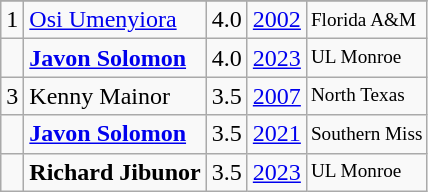<table class="wikitable">
<tr>
</tr>
<tr>
<td>1</td>
<td><a href='#'>Osi Umenyiora</a></td>
<td>4.0</td>
<td><a href='#'>2002</a></td>
<td style="font-size:80%;">Florida A&M</td>
</tr>
<tr>
<td></td>
<td><strong><a href='#'>Javon Solomon</a></strong></td>
<td>4.0</td>
<td><a href='#'>2023</a></td>
<td style="font-size:80%;">UL Monroe</td>
</tr>
<tr>
<td>3</td>
<td>Kenny Mainor</td>
<td>3.5</td>
<td><a href='#'>2007</a></td>
<td style="font-size:80%;">North Texas</td>
</tr>
<tr>
<td></td>
<td><strong><a href='#'>Javon Solomon</a></strong></td>
<td>3.5</td>
<td><a href='#'>2021</a></td>
<td style="font-size:80%;">Southern Miss</td>
</tr>
<tr>
<td></td>
<td><strong>Richard Jibunor</strong></td>
<td>3.5</td>
<td><a href='#'>2023</a></td>
<td style="font-size:80%;">UL Monroe</td>
</tr>
</table>
